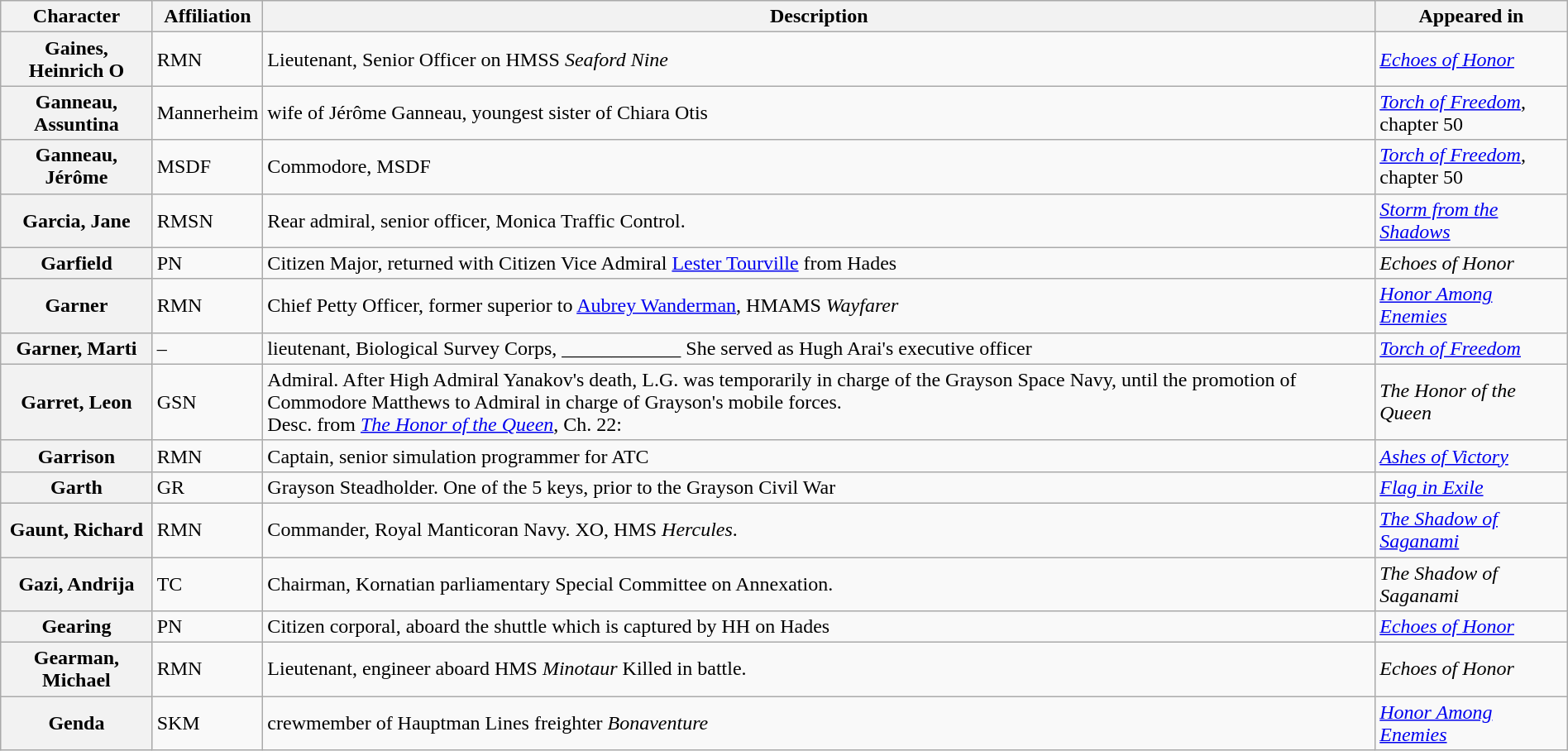<table class="wikitable" style="width: 100%">
<tr>
<th>Character</th>
<th>Affiliation</th>
<th>Description</th>
<th>Appeared in</th>
</tr>
<tr>
<th>Gaines, Heinrich O</th>
<td>RMN</td>
<td>Lieutenant, Senior Officer on HMSS <em>Seaford Nine</em></td>
<td><em><a href='#'>Echoes of Honor</a></em></td>
</tr>
<tr>
<th>Ganneau, Assuntina</th>
<td>Mannerheim</td>
<td>wife of Jérôme Ganneau, youngest sister of Chiara Otis</td>
<td><em><a href='#'>Torch of Freedom</a></em>, chapter 50</td>
</tr>
<tr>
<th>Ganneau, Jérôme</th>
<td>MSDF</td>
<td>Commodore, MSDF</td>
<td><em><a href='#'>Torch of Freedom</a></em>, chapter 50</td>
</tr>
<tr>
<th>Garcia, Jane</th>
<td>RMSN</td>
<td>Rear admiral, senior officer, Monica Traffic Control.</td>
<td><em><a href='#'>Storm from the Shadows</a></em></td>
</tr>
<tr>
<th>Garfield</th>
<td>PN</td>
<td>Citizen Major, returned with Citizen Vice Admiral <a href='#'>Lester Tourville</a> from Hades</td>
<td><em>Echoes of Honor</em></td>
</tr>
<tr>
<th>Garner</th>
<td>RMN</td>
<td>Chief Petty Officer, former superior to <a href='#'>Aubrey Wanderman</a>, HMAMS <em>Wayfarer</em></td>
<td><em><a href='#'>Honor Among Enemies</a></em></td>
</tr>
<tr>
<th>Garner, Marti</th>
<td>–</td>
<td>lieutenant, Biological Survey Corps, ____________ She served as Hugh Arai's executive officer </td>
<td><em><a href='#'>Torch of Freedom</a></em></td>
</tr>
<tr>
<th>Garret, Leon</th>
<td>GSN</td>
<td>Admiral. After High Admiral Yanakov's death, L.G. was temporarily in charge of the Grayson Space Navy, until the promotion of Commodore Matthews to Admiral in charge of Grayson's mobile forces.<br>Desc. from <em><a href='#'>The Honor of the Queen</a></em>, Ch. 22: </td>
<td><em>The Honor of the Queen</em></td>
</tr>
<tr>
<th>Garrison</th>
<td>RMN</td>
<td>Captain, senior simulation programmer for ATC</td>
<td><em><a href='#'>Ashes of Victory</a></em></td>
</tr>
<tr>
<th>Garth</th>
<td>GR</td>
<td>Grayson Steadholder. One of the 5 keys, prior to the Grayson Civil War</td>
<td><em><a href='#'>Flag in Exile</a></em></td>
</tr>
<tr>
<th>Gaunt, Richard</th>
<td>RMN</td>
<td>Commander, Royal Manticoran Navy. XO, HMS <em>Hercules</em>.</td>
<td><em><a href='#'>The Shadow of Saganami</a></em></td>
</tr>
<tr>
<th>Gazi, Andrija</th>
<td>TC</td>
<td>Chairman, Kornatian parliamentary Special Committee on Annexation.</td>
<td><em>The Shadow of Saganami</em></td>
</tr>
<tr>
<th>Gearing</th>
<td>PN</td>
<td>Citizen corporal, aboard the shuttle which is captured by HH on Hades</td>
<td><em><a href='#'>Echoes of Honor</a></em></td>
</tr>
<tr>
<th>Gearman, Michael</th>
<td>RMN</td>
<td>Lieutenant, engineer aboard HMS <em>Minotaur</em> Killed in battle.</td>
<td><em>Echoes of Honor</em></td>
</tr>
<tr>
<th>Genda</th>
<td>SKM</td>
<td>crewmember of Hauptman Lines freighter <em>Bonaventure</em></td>
<td><em><a href='#'>Honor Among Enemies</a></em></td>
</tr>
</table>
